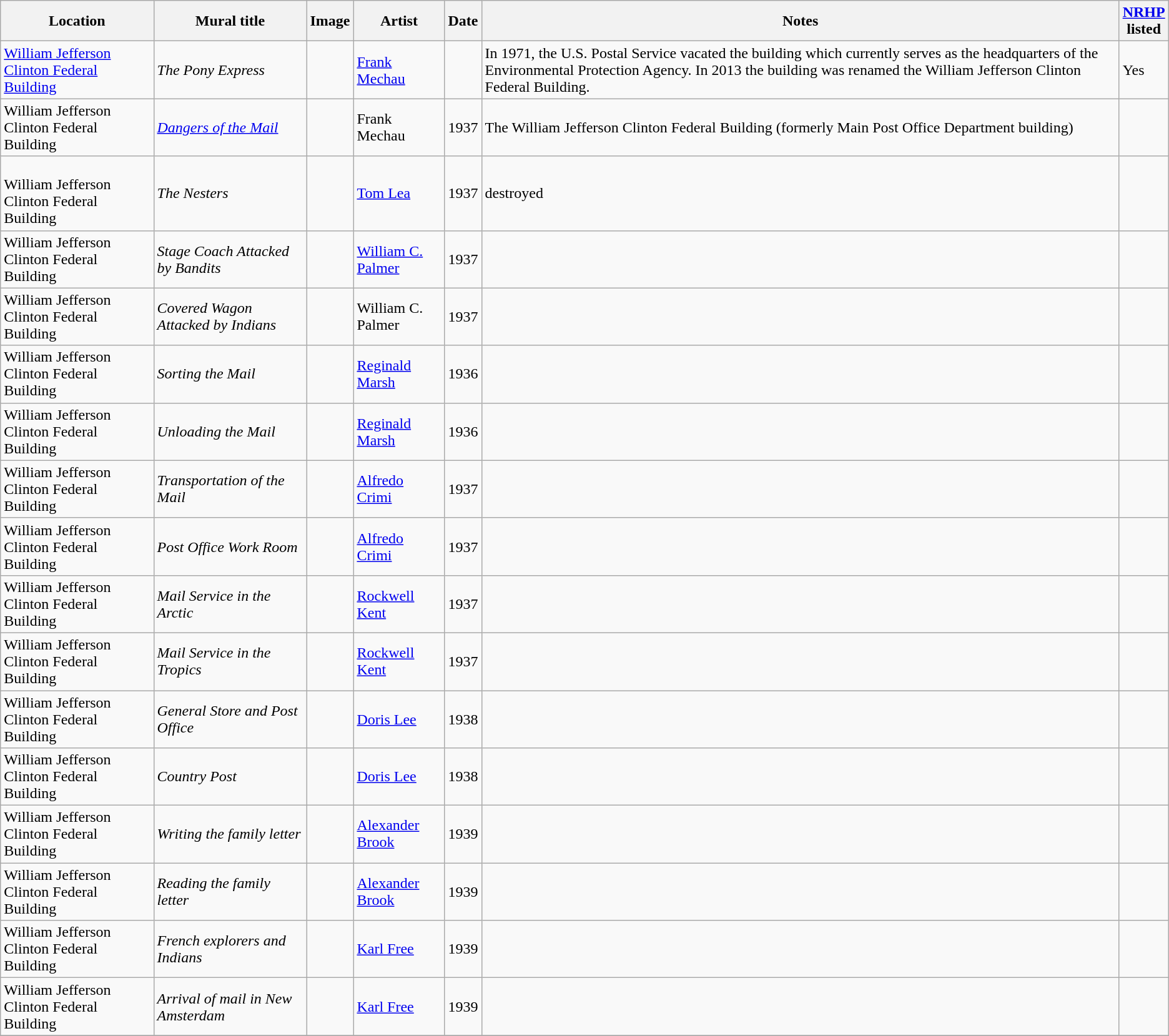<table class="wikitable sortable">
<tr>
<th>Location</th>
<th>Mural title</th>
<th>Image</th>
<th>Artist</th>
<th>Date</th>
<th>Notes</th>
<th><a href='#'>NRHP</a><br>listed</th>
</tr>
<tr>
<td><a href='#'>William Jefferson Clinton Federal Building</a></td>
<td><em>The Pony Express</em></td>
<td></td>
<td><a href='#'>Frank Mechau</a></td>
<td></td>
<td>In 1971, the U.S. Postal Service vacated the building which currently serves as the headquarters of the Environmental Protection Agency. In 2013 the building was renamed the William Jefferson Clinton Federal Building.</td>
<td>Yes</td>
</tr>
<tr>
<td>William Jefferson Clinton Federal Building</td>
<td><em><a href='#'>Dangers of the Mail</a></em></td>
<td></td>
<td>Frank Mechau</td>
<td>1937</td>
<td>The William Jefferson Clinton Federal Building (formerly Main Post Office Department building)</td>
<td></td>
</tr>
<tr>
<td><br>William Jefferson Clinton Federal Building</td>
<td><em>The Nesters</em></td>
<td></td>
<td><a href='#'>Tom Lea</a></td>
<td>1937</td>
<td>destroyed</td>
<td></td>
</tr>
<tr>
<td>William Jefferson Clinton Federal Building</td>
<td><em>Stage Coach Attacked by Bandits</em></td>
<td></td>
<td><a href='#'>William C. Palmer</a></td>
<td>1937</td>
<td></td>
<td></td>
</tr>
<tr>
<td>William Jefferson Clinton Federal Building</td>
<td><em>Covered Wagon Attacked by Indians</em></td>
<td></td>
<td>William C. Palmer</td>
<td>1937</td>
<td></td>
<td></td>
</tr>
<tr>
<td>William Jefferson Clinton Federal Building</td>
<td><em>Sorting the Mail</em></td>
<td></td>
<td><a href='#'>Reginald Marsh</a></td>
<td>1936</td>
<td></td>
<td></td>
</tr>
<tr>
<td>William Jefferson Clinton Federal Building</td>
<td><em>Unloading the Mail</em></td>
<td></td>
<td><a href='#'>Reginald Marsh</a></td>
<td>1936</td>
<td></td>
<td></td>
</tr>
<tr>
<td>William Jefferson Clinton Federal Building</td>
<td><em>Transportation of the Mail</em></td>
<td></td>
<td><a href='#'>Alfredo Crimi</a></td>
<td>1937</td>
<td></td>
<td></td>
</tr>
<tr>
<td>William Jefferson Clinton Federal Building</td>
<td><em>Post Office Work Room</em></td>
<td></td>
<td><a href='#'>Alfredo Crimi</a></td>
<td>1937</td>
<td></td>
<td></td>
</tr>
<tr>
<td>William Jefferson Clinton Federal Building</td>
<td><em>Mail Service in the Arctic</em></td>
<td></td>
<td><a href='#'>Rockwell Kent</a></td>
<td>1937</td>
<td></td>
<td></td>
</tr>
<tr>
<td>William Jefferson Clinton Federal Building</td>
<td><em>Mail Service in the Tropics</em></td>
<td></td>
<td><a href='#'>Rockwell Kent</a></td>
<td>1937</td>
<td></td>
<td></td>
</tr>
<tr>
<td>William Jefferson Clinton Federal Building</td>
<td><em>General Store and Post Office</em></td>
<td></td>
<td><a href='#'>Doris Lee</a></td>
<td>1938</td>
<td></td>
<td></td>
</tr>
<tr>
<td>William Jefferson Clinton Federal Building</td>
<td><em>Country Post</em></td>
<td></td>
<td><a href='#'>Doris Lee</a></td>
<td>1938</td>
<td></td>
<td></td>
</tr>
<tr>
<td>William Jefferson Clinton Federal Building</td>
<td><em>Writing the family letter</em></td>
<td></td>
<td><a href='#'>Alexander Brook</a></td>
<td>1939</td>
<td></td>
<td></td>
</tr>
<tr>
<td>William Jefferson Clinton Federal Building</td>
<td><em>Reading the family letter</em></td>
<td></td>
<td><a href='#'>Alexander Brook</a></td>
<td>1939</td>
<td></td>
<td></td>
</tr>
<tr>
<td>William Jefferson Clinton Federal Building</td>
<td><em>French explorers and Indians</em></td>
<td></td>
<td><a href='#'>Karl Free</a></td>
<td>1939</td>
<td></td>
<td></td>
</tr>
<tr>
<td>William Jefferson Clinton Federal Building</td>
<td><em>Arrival of mail in New Amsterdam</em></td>
<td></td>
<td><a href='#'>Karl Free</a></td>
<td>1939</td>
<td></td>
<td></td>
</tr>
<tr>
</tr>
</table>
